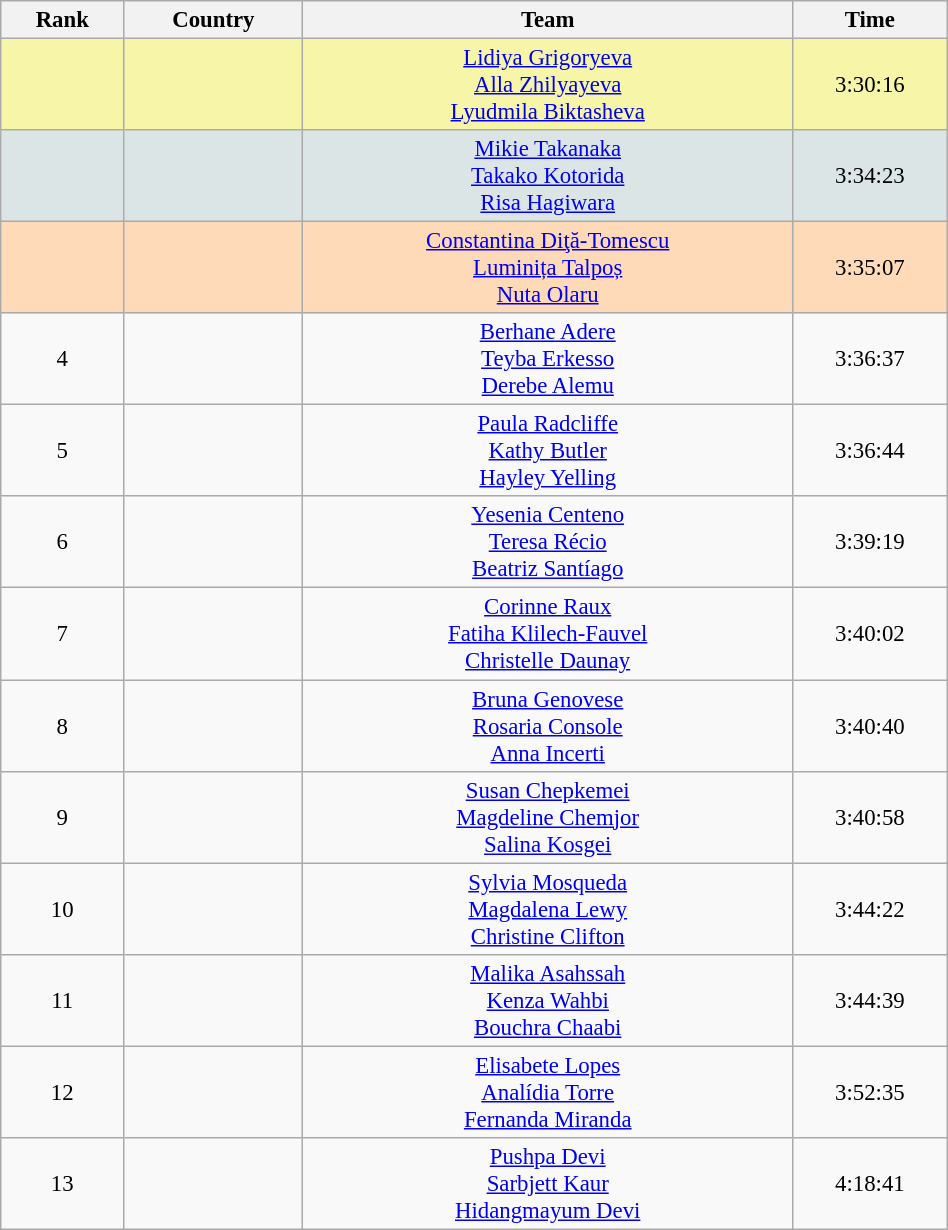<table class="wikitable sortable" style=" text-align:center; font-size:95%;" width="50%">
<tr>
<th>Rank</th>
<th>Country</th>
<th>Team</th>
<th>Time</th>
</tr>
<tr bgcolor="#F7F6A8">
<td align=center></td>
<td></td>
<td><a href='#'>Lidiya Grigoryeva</a><br><a href='#'>Alla Zhilyayeva</a><br><a href='#'>Lyudmila Biktasheva</a></td>
<td>3:30:16</td>
</tr>
<tr bgcolor="#DCE5E5">
<td align=center></td>
<td></td>
<td><a href='#'>Mikie Takanaka</a><br><a href='#'>Takako Kotorida</a><br><a href='#'>Risa Hagiwara</a></td>
<td>3:34:23</td>
</tr>
<tr bgcolor="#FFDAB9">
<td align=center></td>
<td></td>
<td><a href='#'>Constantina Diţă-Tomescu</a><br><a href='#'>Luminița Talpoș</a><br><a href='#'>Nuta Olaru</a></td>
<td>3:35:07</td>
</tr>
<tr>
<td align=center>4</td>
<td></td>
<td><a href='#'>Berhane Adere</a><br><a href='#'>Teyba Erkesso</a><br><a href='#'>Derebe Alemu</a></td>
<td>3:36:37</td>
</tr>
<tr>
<td align=center>5</td>
<td></td>
<td><a href='#'>Paula Radcliffe</a><br><a href='#'>Kathy Butler</a><br><a href='#'>Hayley Yelling</a></td>
<td>3:36:44</td>
</tr>
<tr>
<td align=center>6</td>
<td></td>
<td><a href='#'>Yesenia Centeno</a><br><a href='#'>Teresa Récio</a><br><a href='#'>Beatriz Santíago</a></td>
<td>3:39:19</td>
</tr>
<tr>
<td align=center>7</td>
<td></td>
<td><a href='#'>Corinne Raux</a><br><a href='#'>Fatiha Klilech-Fauvel</a><br><a href='#'>Christelle Daunay</a></td>
<td>3:40:02</td>
</tr>
<tr>
<td align=center>8</td>
<td></td>
<td><a href='#'>Bruna Genovese</a><br><a href='#'>Rosaria Console</a><br><a href='#'>Anna Incerti</a></td>
<td>3:40:40</td>
</tr>
<tr>
<td align=center>9</td>
<td></td>
<td><a href='#'>Susan Chepkemei</a><br><a href='#'>Magdeline Chemjor</a><br><a href='#'>Salina Kosgei</a></td>
<td>3:40:58</td>
</tr>
<tr>
<td align=center>10</td>
<td></td>
<td><a href='#'>Sylvia Mosqueda</a><br><a href='#'>Magdalena Lewy</a><br><a href='#'>Christine Clifton</a></td>
<td>3:44:22</td>
</tr>
<tr>
<td align=center>11</td>
<td></td>
<td><a href='#'>Malika Asahssah</a><br><a href='#'>Kenza Wahbi</a><br><a href='#'>Bouchra Chaabi</a></td>
<td>3:44:39</td>
</tr>
<tr>
<td align=center>12</td>
<td></td>
<td><a href='#'>Elisabete Lopes</a><br><a href='#'>Analídia Torre</a><br><a href='#'>Fernanda Miranda</a></td>
<td>3:52:35</td>
</tr>
<tr>
<td align=center>13</td>
<td></td>
<td><a href='#'>Pushpa Devi</a><br><a href='#'>Sarbjett Kaur</a><br><a href='#'>Hidangmayum Devi</a></td>
<td>4:18:41</td>
</tr>
</table>
